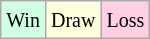<table class="wikitable">
<tr>
<td style="background:#d0ffe3;"><small>Win</small></td>
<td style="background:#ffffdd;"><small>Draw</small></td>
<td style="background:#ffd0e3;"><small>Loss</small></td>
</tr>
</table>
